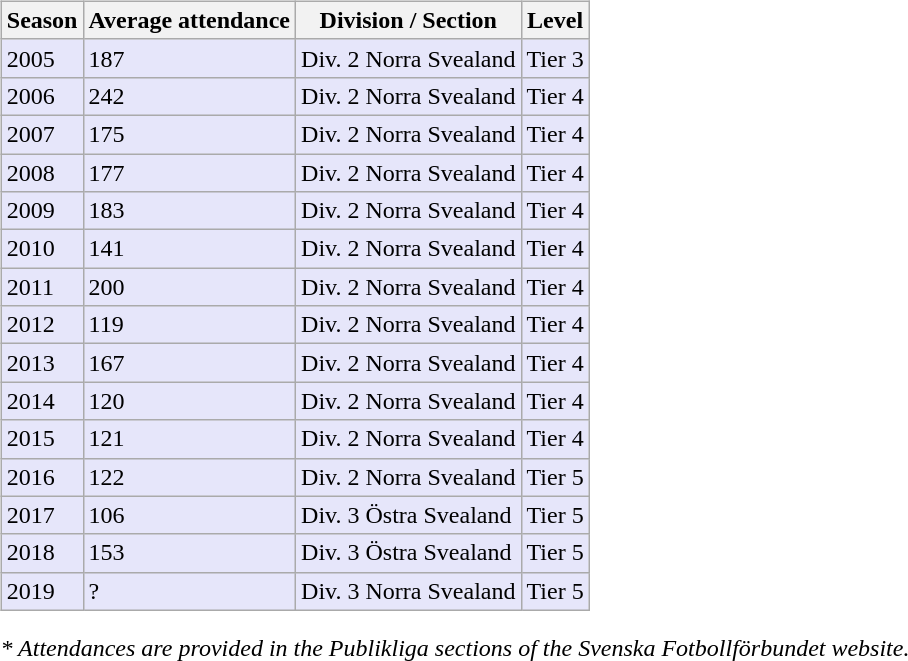<table>
<tr>
<td valign="top" width=0%><br><table class="wikitable">
<tr style="background:#f0f6fa;">
<th><strong>Season</strong></th>
<th><strong>Average attendance</strong></th>
<th><strong>Division / Section</strong></th>
<th><strong>Level</strong></th>
</tr>
<tr>
<td style="background:#E6E6FA;">2005</td>
<td style="background:#E6E6FA;">187</td>
<td style="background:#E6E6FA;">Div. 2 Norra Svealand</td>
<td style="background:#E6E6FA;">Tier 3</td>
</tr>
<tr>
<td style="background:#E6E6FA;">2006</td>
<td style="background:#E6E6FA;">242</td>
<td style="background:#E6E6FA;">Div. 2 Norra Svealand</td>
<td style="background:#E6E6FA;">Tier 4</td>
</tr>
<tr>
<td style="background:#E6E6FA;">2007</td>
<td style="background:#E6E6FA;">175</td>
<td style="background:#E6E6FA;">Div. 2 Norra Svealand</td>
<td style="background:#E6E6FA;">Tier 4</td>
</tr>
<tr>
<td style="background:#E6E6FA;">2008</td>
<td style="background:#E6E6FA;">177</td>
<td style="background:#E6E6FA;">Div. 2 Norra Svealand</td>
<td style="background:#E6E6FA;">Tier 4</td>
</tr>
<tr>
<td style="background:#E6E6FA;">2009</td>
<td style="background:#E6E6FA;">183</td>
<td style="background:#E6E6FA;">Div. 2 Norra Svealand</td>
<td style="background:#E6E6FA;">Tier 4</td>
</tr>
<tr>
<td style="background:#E6E6FA;">2010</td>
<td style="background:#E6E6FA;">141</td>
<td style="background:#E6E6FA;">Div. 2 Norra Svealand</td>
<td style="background:#E6E6FA;">Tier 4</td>
</tr>
<tr>
<td style="background:#E6E6FA;">2011</td>
<td style="background:#E6E6FA;">200</td>
<td style="background:#E6E6FA;">Div. 2 Norra Svealand</td>
<td style="background:#E6E6FA;">Tier 4</td>
</tr>
<tr>
<td style="background:#E6E6FA;">2012</td>
<td style="background:#E6E6FA;">119</td>
<td style="background:#E6E6FA;">Div. 2 Norra Svealand</td>
<td style="background:#E6E6FA;">Tier 4</td>
</tr>
<tr>
<td style="background:#E6E6FA;">2013</td>
<td style="background:#E6E6FA;">167</td>
<td style="background:#E6E6FA;">Div. 2 Norra Svealand</td>
<td style="background:#E6E6FA;">Tier 4</td>
</tr>
<tr>
<td style="background:#E6E6FA;">2014</td>
<td style="background:#E6E6FA;">120</td>
<td style="background:#E6E6FA;">Div. 2 Norra Svealand</td>
<td style="background:#E6E6FA;">Tier 4</td>
</tr>
<tr>
<td style="background:#E6E6FA;">2015</td>
<td style="background:#E6E6FA;">121</td>
<td style="background:#E6E6FA;">Div. 2 Norra Svealand</td>
<td style="background:#E6E6FA;">Tier 4</td>
</tr>
<tr>
<td style="background:#E6E6FA;">2016</td>
<td style="background:#E6E6FA;">122</td>
<td style="background:#E6E6FA;">Div. 2 Norra Svealand</td>
<td style="background:#E6E6FA;">Tier 5</td>
</tr>
<tr>
<td style="background:#E6E6FA;">2017</td>
<td style="background:#E6E6FA;">106</td>
<td style="background:#E6E6FA;">Div. 3 Östra Svealand</td>
<td style="background:#E6E6FA;">Tier 5</td>
</tr>
<tr>
<td style="background:#E6E6FA;">2018</td>
<td style="background:#E6E6FA;">153</td>
<td style="background:#E6E6FA;">Div. 3 Östra Svealand</td>
<td style="background:#E6E6FA;">Tier 5</td>
</tr>
<tr>
<td style="background:#E6E6FA;">2019</td>
<td style="background:#E6E6FA;">?</td>
<td style="background:#E6E6FA;">Div. 3 Norra Svealand</td>
<td style="background:#E6E6FA;">Tier 5</td>
</tr>
</table>
<em>* Attendances are provided in the Publikliga sections of the Svenska Fotbollförbundet website.</em> </td>
</tr>
</table>
